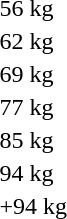<table>
<tr>
<td>56 kg</td>
<td></td>
<td></td>
<td></td>
</tr>
<tr>
<td>62 kg</td>
<td></td>
<td></td>
<td></td>
</tr>
<tr>
<td>69 kg</td>
<td></td>
<td></td>
<td></td>
</tr>
<tr>
<td>77 kg</td>
<td></td>
<td></td>
<td></td>
</tr>
<tr>
<td>85 kg</td>
<td></td>
<td></td>
<td></td>
</tr>
<tr>
<td>94 kg</td>
<td></td>
<td></td>
<td></td>
</tr>
<tr>
<td>+94 kg</td>
<td></td>
<td></td>
<td></td>
</tr>
<tr>
</tr>
</table>
